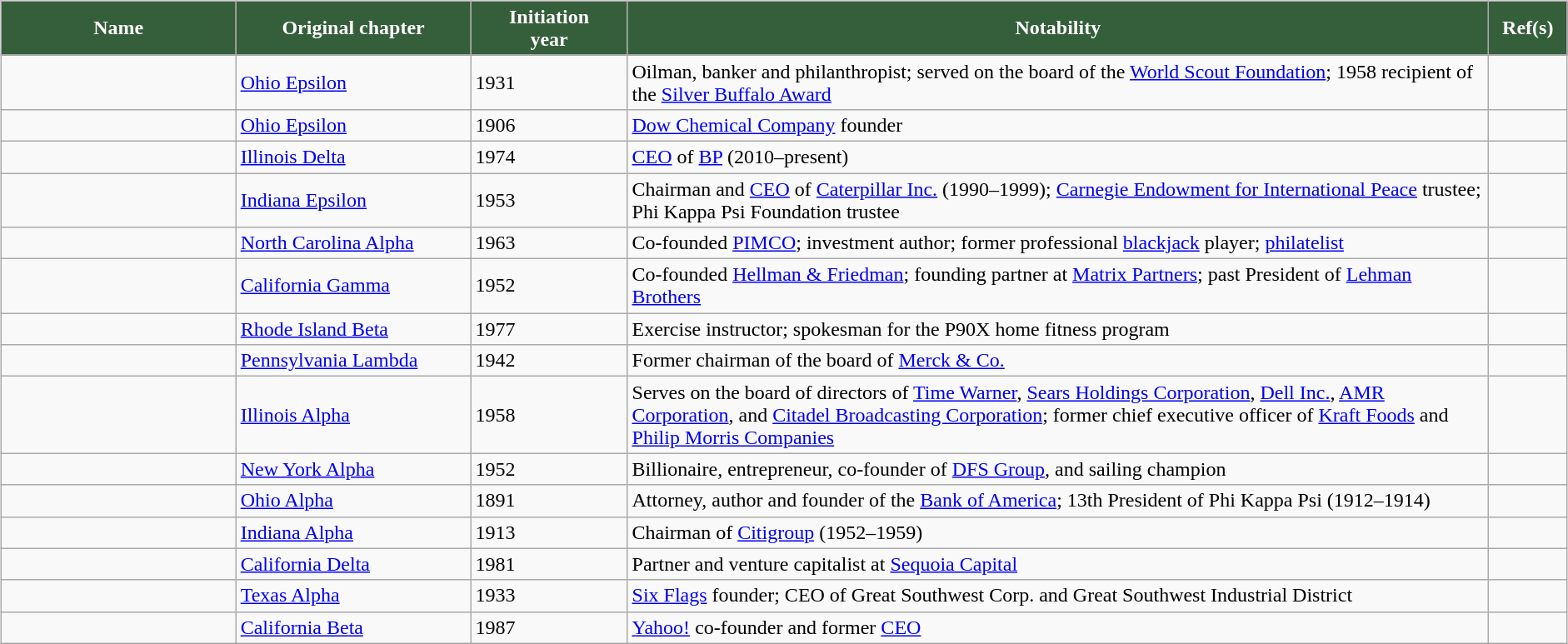<table width="100%">
<tr valign="top">
<td width="100%"><br><table class="wikitable sortable" border="1" width="100%">
<tr>
<th width="15%" style="background:#355E3B; color:white">Name</th>
<th width="15%" style="background:#355E3B; color:white">Original chapter</th>
<th width="10%" style="background:#355E3B; color:white">Initiation<br>year</th>
<th width="55%" class="unsortable" style="background:#355E3B; color:white">Notability</th>
<th width="5%" class="unsortable" style="background:#355E3B; color:white">Ref(s)</th>
</tr>
<tr>
<td></td>
<td><a href='#'>Ohio Epsilon</a></td>
<td>1931</td>
<td>Oilman, banker and philanthropist; served on the board of the <a href='#'>World Scout Foundation</a>; 1958 recipient of the <a href='#'>Silver Buffalo Award</a></td>
<td></td>
</tr>
<tr>
<td></td>
<td><a href='#'>Ohio Epsilon</a></td>
<td>1906</td>
<td><a href='#'>Dow Chemical Company</a> founder</td>
<td></td>
</tr>
<tr>
<td></td>
<td><a href='#'>Illinois Delta</a></td>
<td>1974</td>
<td><a href='#'>CEO</a> of <a href='#'>BP</a> (2010–present)</td>
<td></td>
</tr>
<tr>
<td></td>
<td><a href='#'>Indiana Epsilon</a></td>
<td>1953</td>
<td>Chairman and <a href='#'>CEO</a> of <a href='#'>Caterpillar Inc.</a> (1990–1999); <a href='#'>Carnegie Endowment for International Peace</a> trustee; Phi Kappa Psi Foundation trustee</td>
<td></td>
</tr>
<tr>
<td></td>
<td><a href='#'>North Carolina Alpha</a></td>
<td>1963</td>
<td>Co-founded <a href='#'>PIMCO</a>; investment author; former professional <a href='#'>blackjack</a> player; <a href='#'>philatelist</a></td>
<td></td>
</tr>
<tr>
<td></td>
<td><a href='#'>California Gamma</a></td>
<td>1952</td>
<td>Co-founded <a href='#'>Hellman & Friedman</a>; founding partner at <a href='#'>Matrix Partners</a>; past President of <a href='#'>Lehman Brothers</a></td>
<td></td>
</tr>
<tr>
<td></td>
<td><a href='#'>Rhode Island Beta</a></td>
<td>1977</td>
<td>Exercise instructor; spokesman for the P90X home fitness program</td>
<td></td>
</tr>
<tr>
<td></td>
<td><a href='#'>Pennsylvania Lambda</a></td>
<td>1942</td>
<td>Former chairman of the board of <a href='#'>Merck & Co.</a></td>
<td></td>
</tr>
<tr>
<td></td>
<td><a href='#'>Illinois Alpha</a></td>
<td>1958</td>
<td>Serves on the board of directors of <a href='#'>Time Warner</a>, <a href='#'>Sears Holdings Corporation</a>, <a href='#'>Dell Inc.</a>, <a href='#'>AMR Corporation</a>, and <a href='#'>Citadel Broadcasting Corporation</a>; former chief executive officer of <a href='#'>Kraft Foods</a> and <a href='#'>Philip Morris Companies</a></td>
<td></td>
</tr>
<tr>
<td></td>
<td><a href='#'>New York Alpha</a></td>
<td>1952</td>
<td>Billionaire, entrepreneur, co-founder of <a href='#'>DFS Group</a>, and sailing champion</td>
<td></td>
</tr>
<tr>
<td></td>
<td><a href='#'>Ohio Alpha</a></td>
<td>1891</td>
<td>Attorney, author and founder of the <a href='#'>Bank of America</a>; 13th President of Phi Kappa Psi (1912–1914)</td>
<td></td>
</tr>
<tr>
<td></td>
<td><a href='#'>Indiana Alpha</a></td>
<td>1913</td>
<td>Chairman of <a href='#'>Citigroup</a> (1952–1959)</td>
<td></td>
</tr>
<tr>
<td></td>
<td><a href='#'>California Delta</a></td>
<td>1981</td>
<td>Partner and venture capitalist at <a href='#'>Sequoia Capital</a></td>
<td></td>
</tr>
<tr>
<td></td>
<td><a href='#'>Texas Alpha</a></td>
<td>1933</td>
<td><a href='#'>Six Flags</a> founder; CEO of Great Southwest Corp. and Great Southwest Industrial District</td>
<td></td>
</tr>
<tr>
<td></td>
<td><a href='#'>California Beta</a></td>
<td>1987</td>
<td><a href='#'>Yahoo!</a> co-founder and former <a href='#'>CEO</a></td>
<td></td>
</tr>
</table>
</td>
<td><br>
</td>
</tr>
</table>
